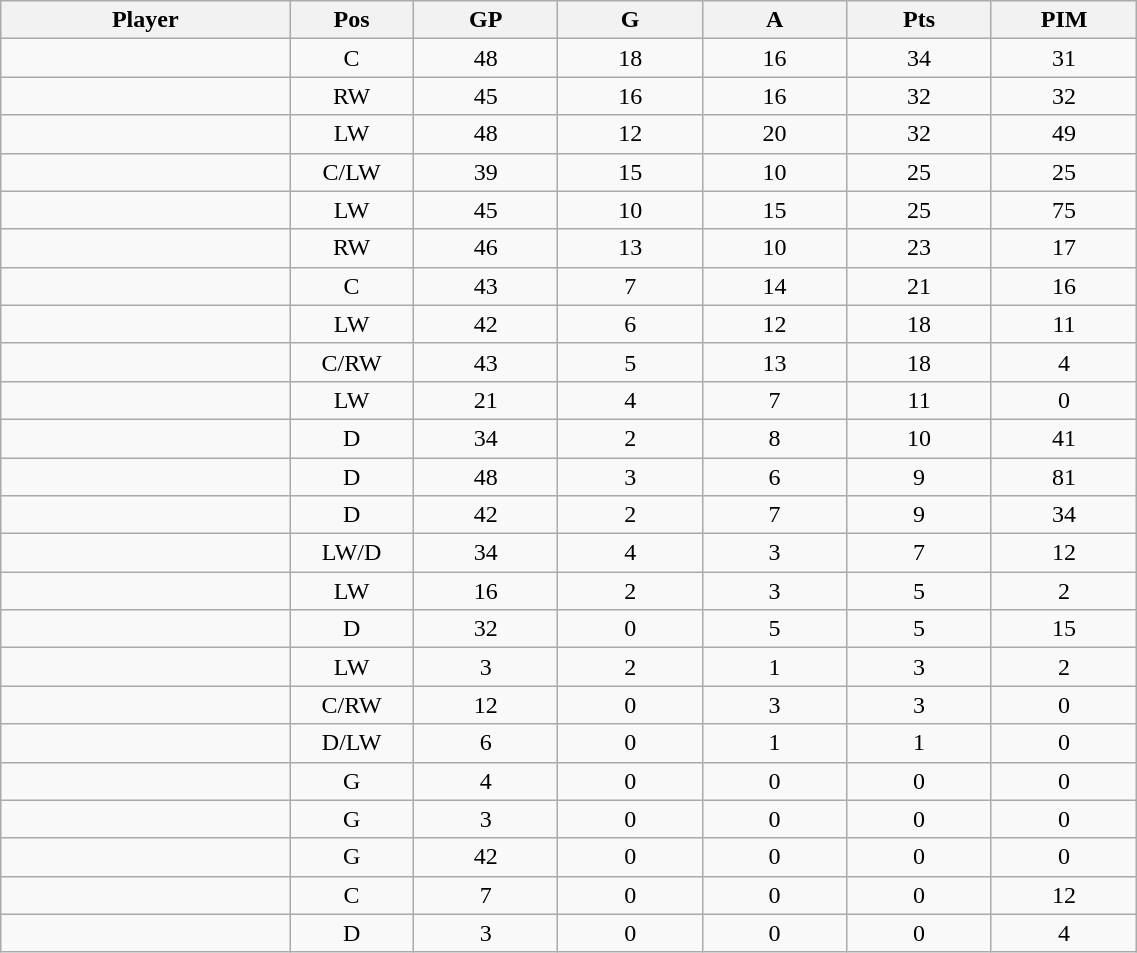<table class="wikitable sortable" width="60%">
<tr ALIGN="center">
<th bgcolor="#DDDDFF" width="10%">Player</th>
<th bgcolor="#DDDDFF" width="3%" title="Position">Pos</th>
<th bgcolor="#DDDDFF" width="5%" title="Games played">GP</th>
<th bgcolor="#DDDDFF" width="5%" title="Goals">G</th>
<th bgcolor="#DDDDFF" width="5%" title="Assists">A</th>
<th bgcolor="#DDDDFF" width="5%" title="Points">Pts</th>
<th bgcolor="#DDDDFF" width="5%" title="Penalties in Minutes">PIM</th>
</tr>
<tr align="center">
<td align="right"></td>
<td>C</td>
<td>48</td>
<td>18</td>
<td>16</td>
<td>34</td>
<td>31</td>
</tr>
<tr align="center">
<td align="right"></td>
<td>RW</td>
<td>45</td>
<td>16</td>
<td>16</td>
<td>32</td>
<td>32</td>
</tr>
<tr align="center">
<td align="right"></td>
<td>LW</td>
<td>48</td>
<td>12</td>
<td>20</td>
<td>32</td>
<td>49</td>
</tr>
<tr align="center">
<td align="right"></td>
<td>C/LW</td>
<td>39</td>
<td>15</td>
<td>10</td>
<td>25</td>
<td>25</td>
</tr>
<tr align="center">
<td align="right"></td>
<td>LW</td>
<td>45</td>
<td>10</td>
<td>15</td>
<td>25</td>
<td>75</td>
</tr>
<tr align="center">
<td align="right"></td>
<td>RW</td>
<td>46</td>
<td>13</td>
<td>10</td>
<td>23</td>
<td>17</td>
</tr>
<tr align="center">
<td align="right"></td>
<td>C</td>
<td>43</td>
<td>7</td>
<td>14</td>
<td>21</td>
<td>16</td>
</tr>
<tr align="center">
<td align="right"></td>
<td>LW</td>
<td>42</td>
<td>6</td>
<td>12</td>
<td>18</td>
<td>11</td>
</tr>
<tr align="center">
<td align="right"></td>
<td>C/RW</td>
<td>43</td>
<td>5</td>
<td>13</td>
<td>18</td>
<td>4</td>
</tr>
<tr align="center">
<td align="right"></td>
<td>LW</td>
<td>21</td>
<td>4</td>
<td>7</td>
<td>11</td>
<td>0</td>
</tr>
<tr align="center">
<td align="right"></td>
<td>D</td>
<td>34</td>
<td>2</td>
<td>8</td>
<td>10</td>
<td>41</td>
</tr>
<tr align="center">
<td align="right"></td>
<td>D</td>
<td>48</td>
<td>3</td>
<td>6</td>
<td>9</td>
<td>81</td>
</tr>
<tr align="center">
<td align="right"></td>
<td>D</td>
<td>42</td>
<td>2</td>
<td>7</td>
<td>9</td>
<td>34</td>
</tr>
<tr align="center">
<td align="right"></td>
<td>LW/D</td>
<td>34</td>
<td>4</td>
<td>3</td>
<td>7</td>
<td>12</td>
</tr>
<tr align="center">
<td align="right"></td>
<td>LW</td>
<td>16</td>
<td>2</td>
<td>3</td>
<td>5</td>
<td>2</td>
</tr>
<tr align="center">
<td align="right"></td>
<td>D</td>
<td>32</td>
<td>0</td>
<td>5</td>
<td>5</td>
<td>15</td>
</tr>
<tr align="center">
<td align="right"></td>
<td>LW</td>
<td>3</td>
<td>2</td>
<td>1</td>
<td>3</td>
<td>2</td>
</tr>
<tr align="center">
<td align="right"></td>
<td>C/RW</td>
<td>12</td>
<td>0</td>
<td>3</td>
<td>3</td>
<td>0</td>
</tr>
<tr align="center">
<td align="right"></td>
<td>D/LW</td>
<td>6</td>
<td>0</td>
<td>1</td>
<td>1</td>
<td>0</td>
</tr>
<tr align="center">
<td align="right"></td>
<td>G</td>
<td>4</td>
<td>0</td>
<td>0</td>
<td>0</td>
<td>0</td>
</tr>
<tr align="center">
<td align="right"></td>
<td>G</td>
<td>3</td>
<td>0</td>
<td>0</td>
<td>0</td>
<td>0</td>
</tr>
<tr align="center">
<td align="right"></td>
<td>G</td>
<td>42</td>
<td>0</td>
<td>0</td>
<td>0</td>
<td>0</td>
</tr>
<tr align="center">
<td align="right"></td>
<td>C</td>
<td>7</td>
<td>0</td>
<td>0</td>
<td>0</td>
<td>12</td>
</tr>
<tr align="center">
<td align="right"></td>
<td>D</td>
<td>3</td>
<td>0</td>
<td>0</td>
<td>0</td>
<td>4</td>
</tr>
</table>
